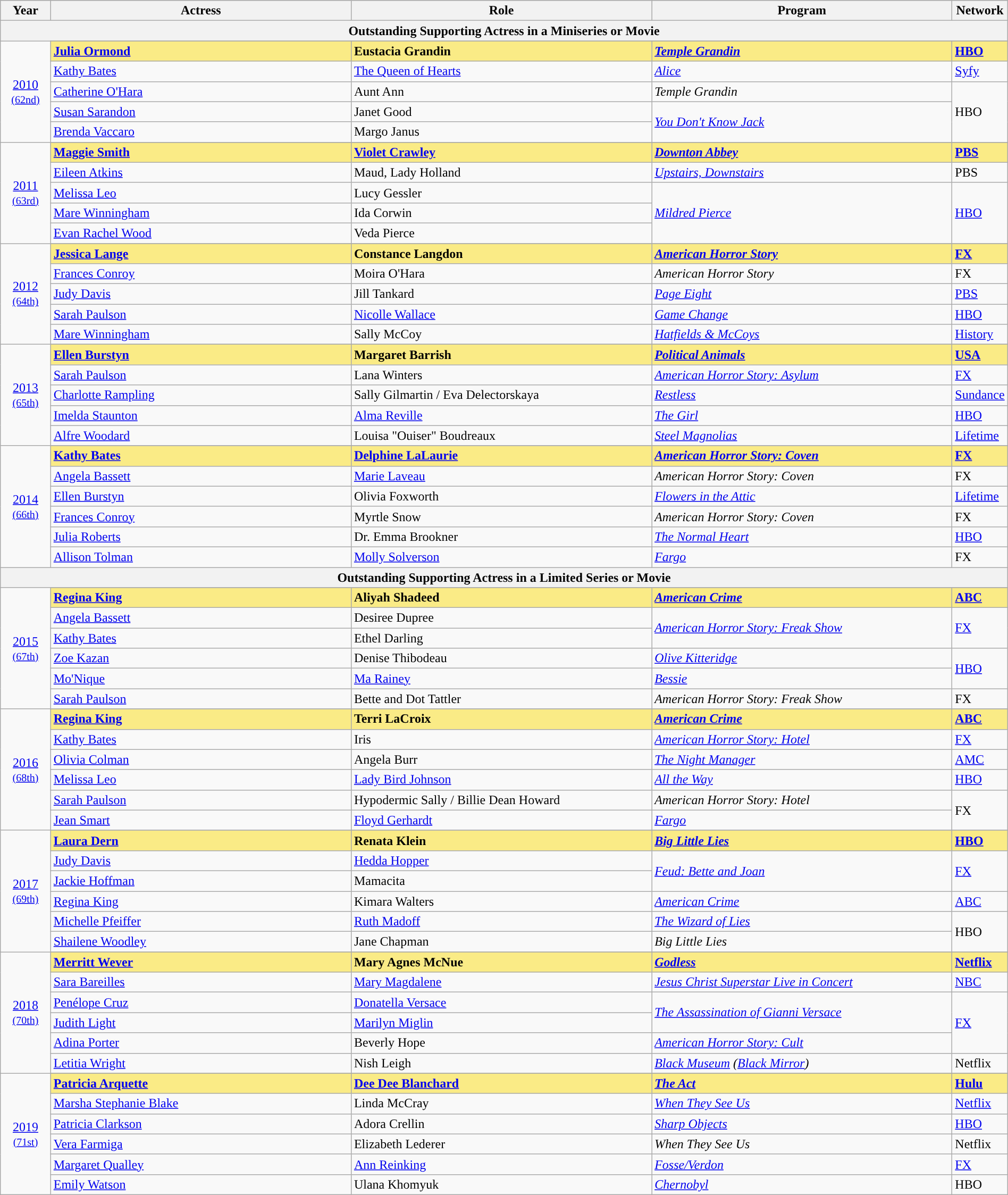<table class="wikitable" style="width:100%; text-align: left;">
<tr style="background:#bebebe;">
<th style="width:5%;">Year</th>
<th style="width:30%;">Actress</th>
<th style="width:30%;">Role</th>
<th style="width:30%;">Program</th>
<th style="width:5%;">Network</th>
</tr>
<tr>
<th colspan=5>Outstanding Supporting Actress in a Miniseries or Movie</th>
</tr>
<tr>
<td rowspan=6 style="text-align:center"><a href='#'>2010</a><br><small><a href='#'>(62nd)</a></small><br></td>
</tr>
<tr style="background:#FAEB86;">
<td><strong><a href='#'>Julia Ormond</a></strong></td>
<td><strong>Eustacia Grandin</strong></td>
<td><strong><em><a href='#'>Temple Grandin</a></em></strong></td>
<td><strong><a href='#'>HBO</a></strong></td>
</tr>
<tr>
<td><a href='#'>Kathy Bates</a></td>
<td><a href='#'>The Queen of Hearts</a></td>
<td><em><a href='#'>Alice</a></em></td>
<td><a href='#'>Syfy</a></td>
</tr>
<tr>
<td><a href='#'>Catherine O'Hara</a></td>
<td>Aunt Ann</td>
<td><em>Temple Grandin</em></td>
<td rowspan="3">HBO</td>
</tr>
<tr>
<td><a href='#'>Susan Sarandon</a></td>
<td>Janet Good</td>
<td rowspan="2"><em><a href='#'>You Don't Know Jack</a></em></td>
</tr>
<tr>
<td><a href='#'>Brenda Vaccaro</a></td>
<td>Margo Janus</td>
</tr>
<tr>
<td rowspan=6 style="text-align:center"><a href='#'>2011</a><br><small><a href='#'>(63rd)</a></small><br></td>
</tr>
<tr style="background:#FAEB86;">
<td><strong><a href='#'>Maggie Smith</a></strong></td>
<td><strong><a href='#'>Violet Crawley</a></strong></td>
<td><strong><em><a href='#'>Downton Abbey</a></em></strong></td>
<td><strong><a href='#'>PBS</a></strong></td>
</tr>
<tr>
<td><a href='#'>Eileen Atkins</a></td>
<td>Maud, Lady Holland</td>
<td><em><a href='#'>Upstairs, Downstairs</a></em></td>
<td>PBS</td>
</tr>
<tr>
<td><a href='#'>Melissa Leo</a></td>
<td>Lucy Gessler</td>
<td rowspan="3"><em><a href='#'>Mildred Pierce</a></em></td>
<td rowspan="3"><a href='#'>HBO</a></td>
</tr>
<tr>
<td><a href='#'>Mare Winningham</a></td>
<td>Ida Corwin</td>
</tr>
<tr>
<td><a href='#'>Evan Rachel Wood</a></td>
<td>Veda Pierce</td>
</tr>
<tr>
<td rowspan=6 style="text-align:center"><a href='#'>2012</a><br><small><a href='#'>(64th)</a></small><br></td>
</tr>
<tr style="background:#FAEB86;">
<td><strong><a href='#'>Jessica Lange</a></strong></td>
<td><strong>Constance Langdon</strong></td>
<td><strong><em><a href='#'>American Horror Story</a></em></strong></td>
<td><strong><a href='#'>FX</a></strong></td>
</tr>
<tr>
<td><a href='#'>Frances Conroy</a></td>
<td>Moira O'Hara</td>
<td><em>American Horror Story</em></td>
<td>FX</td>
</tr>
<tr>
<td><a href='#'>Judy Davis</a></td>
<td>Jill Tankard</td>
<td><em><a href='#'>Page Eight</a></em></td>
<td><a href='#'>PBS</a></td>
</tr>
<tr>
<td><a href='#'>Sarah Paulson</a></td>
<td><a href='#'>Nicolle Wallace</a></td>
<td><em><a href='#'>Game Change</a></em></td>
<td><a href='#'>HBO</a></td>
</tr>
<tr>
<td><a href='#'>Mare Winningham</a></td>
<td>Sally McCoy</td>
<td><em><a href='#'>Hatfields & McCoys</a></em></td>
<td><a href='#'>History</a></td>
</tr>
<tr>
<td rowspan=6 style="text-align:center"><a href='#'>2013</a><br><small><a href='#'>(65th)</a></small><br></td>
</tr>
<tr style="background:#FAEB86;">
<td><strong><a href='#'>Ellen Burstyn</a></strong></td>
<td><strong>Margaret Barrish</strong></td>
<td><strong><em><a href='#'>Political Animals</a></em></strong></td>
<td><strong><a href='#'>USA</a></strong></td>
</tr>
<tr>
<td><a href='#'>Sarah Paulson</a></td>
<td>Lana Winters</td>
<td><em><a href='#'>American Horror Story: Asylum</a></em></td>
<td><a href='#'>FX</a></td>
</tr>
<tr>
<td><a href='#'>Charlotte Rampling</a></td>
<td>Sally Gilmartin / Eva Delectorskaya</td>
<td><em><a href='#'>Restless</a></em></td>
<td><a href='#'>Sundance</a></td>
</tr>
<tr>
<td><a href='#'>Imelda Staunton</a></td>
<td><a href='#'>Alma Reville</a></td>
<td><em><a href='#'>The Girl</a></em></td>
<td><a href='#'>HBO</a></td>
</tr>
<tr>
<td><a href='#'>Alfre Woodard</a></td>
<td>Louisa "Ouiser" Boudreaux</td>
<td><em><a href='#'>Steel Magnolias</a></em></td>
<td><a href='#'>Lifetime</a></td>
</tr>
<tr>
<td rowspan=7 style="text-align:center"><a href='#'>2014</a><br><small><a href='#'>(66th)</a></small><br></td>
</tr>
<tr style="background:#FAEB86;">
<td><strong><a href='#'>Kathy Bates</a></strong></td>
<td><strong><a href='#'>Delphine LaLaurie</a></strong></td>
<td><strong><em><a href='#'>American Horror Story: Coven</a></em></strong></td>
<td><strong><a href='#'>FX</a></strong></td>
</tr>
<tr>
<td><a href='#'>Angela Bassett</a></td>
<td><a href='#'>Marie Laveau</a></td>
<td><em>American Horror Story: Coven</em></td>
<td>FX</td>
</tr>
<tr>
<td><a href='#'>Ellen Burstyn</a></td>
<td>Olivia Foxworth</td>
<td><em><a href='#'>Flowers in the Attic</a></em></td>
<td><a href='#'>Lifetime</a></td>
</tr>
<tr>
<td><a href='#'>Frances Conroy</a></td>
<td>Myrtle Snow</td>
<td><em>American Horror Story: Coven</em></td>
<td>FX</td>
</tr>
<tr>
<td><a href='#'>Julia Roberts</a></td>
<td>Dr. Emma Brookner</td>
<td><em><a href='#'>The Normal Heart</a></em></td>
<td><a href='#'>HBO</a></td>
</tr>
<tr>
<td><a href='#'>Allison Tolman</a></td>
<td><a href='#'>Molly Solverson</a></td>
<td><em><a href='#'>Fargo</a></em></td>
<td>FX</td>
</tr>
<tr>
<th colspan=5>Outstanding Supporting Actress in a Limited Series or Movie</th>
</tr>
<tr>
<td rowspan=7 style="text-align:center"><a href='#'>2015</a><br><small><a href='#'>(67th)</a></small><br></td>
</tr>
<tr style="background:#FAEB86;">
<td><strong><a href='#'>Regina King</a></strong></td>
<td><strong>Aliyah Shadeed</strong></td>
<td><strong><em><a href='#'>American Crime</a></em></strong></td>
<td><strong><a href='#'>ABC</a></strong></td>
</tr>
<tr>
<td><a href='#'>Angela Bassett</a></td>
<td>Desiree Dupree</td>
<td rowspan="2"><em><a href='#'>American Horror Story: Freak Show</a></em></td>
<td rowspan="2"><a href='#'>FX</a></td>
</tr>
<tr>
<td><a href='#'>Kathy Bates</a></td>
<td>Ethel Darling</td>
</tr>
<tr>
<td><a href='#'>Zoe Kazan</a></td>
<td>Denise Thibodeau</td>
<td><em><a href='#'>Olive Kitteridge</a></em></td>
<td rowspan="2"><a href='#'>HBO</a></td>
</tr>
<tr>
<td><a href='#'>Mo'Nique</a></td>
<td><a href='#'>Ma Rainey</a></td>
<td><em><a href='#'>Bessie</a></em></td>
</tr>
<tr>
<td><a href='#'>Sarah Paulson</a></td>
<td>Bette and Dot Tattler</td>
<td><em>American Horror Story: Freak Show</em></td>
<td>FX</td>
</tr>
<tr>
<td rowspan=7 style="text-align:center"><a href='#'>2016</a><br><small><a href='#'>(68th)</a></small><br></td>
</tr>
<tr style="background:#FAEB86;">
<td><strong><a href='#'>Regina King</a></strong></td>
<td><strong>Terri LaCroix</strong></td>
<td><strong><em><a href='#'>American Crime</a></em></strong></td>
<td><strong><a href='#'>ABC</a></strong></td>
</tr>
<tr>
<td><a href='#'>Kathy Bates</a></td>
<td>Iris</td>
<td><em><a href='#'>American Horror Story: Hotel</a></em></td>
<td><a href='#'>FX</a></td>
</tr>
<tr>
<td><a href='#'>Olivia Colman</a></td>
<td>Angela Burr</td>
<td><em><a href='#'>The Night Manager</a></em></td>
<td><a href='#'>AMC</a></td>
</tr>
<tr>
<td><a href='#'>Melissa Leo</a></td>
<td><a href='#'>Lady Bird Johnson</a></td>
<td><em><a href='#'>All the Way</a></em></td>
<td><a href='#'>HBO</a></td>
</tr>
<tr>
<td><a href='#'>Sarah Paulson</a></td>
<td>Hypodermic Sally / Billie Dean Howard</td>
<td><em>American Horror Story: Hotel</em></td>
<td rowspan="2">FX</td>
</tr>
<tr>
<td><a href='#'>Jean Smart</a></td>
<td><a href='#'>Floyd Gerhardt</a></td>
<td><em><a href='#'>Fargo</a></em></td>
</tr>
<tr>
<td rowspan=7 style="text-align:center"><a href='#'>2017</a><br><small><a href='#'>(69th)</a></small><br></td>
</tr>
<tr style="background:#FAEB86;">
<td><strong><a href='#'>Laura Dern</a></strong></td>
<td><strong>Renata Klein</strong></td>
<td><strong><em><a href='#'>Big Little Lies</a></em></strong></td>
<td><strong><a href='#'>HBO</a></strong></td>
</tr>
<tr>
<td><a href='#'>Judy Davis</a></td>
<td><a href='#'>Hedda Hopper</a></td>
<td rowspan="2"><em><a href='#'>Feud: Bette and Joan</a></em></td>
<td rowspan="2"><a href='#'>FX</a></td>
</tr>
<tr>
<td><a href='#'>Jackie Hoffman</a></td>
<td>Mamacita</td>
</tr>
<tr>
<td><a href='#'>Regina King</a></td>
<td>Kimara Walters</td>
<td><em><a href='#'>American Crime</a></em></td>
<td><a href='#'>ABC</a></td>
</tr>
<tr>
<td><a href='#'>Michelle Pfeiffer</a></td>
<td><a href='#'>Ruth Madoff</a></td>
<td><em><a href='#'>The Wizard of Lies</a></em></td>
<td rowspan="2">HBO</td>
</tr>
<tr>
<td><a href='#'>Shailene Woodley</a></td>
<td>Jane Chapman</td>
<td><em>Big Little Lies</em></td>
</tr>
<tr>
<td rowspan=7 style="text-align:center"><a href='#'>2018</a><br><small><a href='#'>(70th)</a></small><br></td>
</tr>
<tr style="background:#FAEB86;">
<td><strong><a href='#'>Merritt Wever</a></strong></td>
<td><strong>Mary Agnes McNue</strong></td>
<td><strong><em><a href='#'>Godless</a></em></strong></td>
<td><strong><a href='#'>Netflix</a></strong></td>
</tr>
<tr>
<td><a href='#'>Sara Bareilles</a></td>
<td><a href='#'>Mary Magdalene</a></td>
<td><em><a href='#'>Jesus Christ Superstar Live in Concert</a></em></td>
<td><a href='#'>NBC</a></td>
</tr>
<tr>
<td><a href='#'>Penélope Cruz</a></td>
<td><a href='#'>Donatella Versace</a></td>
<td rowspan="2"><em><a href='#'>The Assassination of Gianni Versace</a></em></td>
<td rowspan="3"><a href='#'>FX</a></td>
</tr>
<tr>
<td><a href='#'>Judith Light</a></td>
<td><a href='#'>Marilyn Miglin</a></td>
</tr>
<tr>
<td><a href='#'>Adina Porter</a></td>
<td>Beverly Hope</td>
<td><em><a href='#'>American Horror Story: Cult</a></em></td>
</tr>
<tr>
<td><a href='#'>Letitia Wright</a></td>
<td>Nish Leigh</td>
<td><em><a href='#'>Black Museum</a> (<a href='#'>Black Mirror</a>)</em></td>
<td>Netflix</td>
</tr>
<tr>
<td rowspan=7 style="text-align:center"><a href='#'>2019</a><br><small><a href='#'>(71st)</a></small><br></td>
</tr>
<tr style="background:#FAEB86;">
<td><strong><a href='#'>Patricia Arquette</a></strong></td>
<td><strong><a href='#'>Dee Dee Blanchard</a></strong></td>
<td><strong><em><a href='#'>The Act</a></em></strong></td>
<td><strong><a href='#'>Hulu</a></strong></td>
</tr>
<tr>
<td><a href='#'>Marsha Stephanie Blake</a></td>
<td>Linda McCray</td>
<td><em><a href='#'>When They See Us</a></em></td>
<td><a href='#'>Netflix</a></td>
</tr>
<tr>
<td><a href='#'>Patricia Clarkson</a></td>
<td>Adora Crellin</td>
<td><em><a href='#'>Sharp Objects</a></em></td>
<td><a href='#'>HBO</a></td>
</tr>
<tr>
<td><a href='#'>Vera Farmiga</a></td>
<td>Elizabeth Lederer</td>
<td><em>When They See Us</em></td>
<td>Netflix</td>
</tr>
<tr>
<td><a href='#'>Margaret Qualley</a></td>
<td><a href='#'>Ann Reinking</a></td>
<td><em><a href='#'>Fosse/Verdon</a></em></td>
<td><a href='#'>FX</a></td>
</tr>
<tr>
<td><a href='#'>Emily Watson</a></td>
<td>Ulana Khomyuk</td>
<td><em><a href='#'>Chernobyl</a></em></td>
<td>HBO</td>
</tr>
</table>
